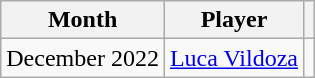<table class="wikitable" style="text-align: center;">
<tr>
<th>Month</th>
<th>Player</th>
<th></th>
</tr>
<tr>
<td>December 2022</td>
<td align="left"> <a href='#'>Luca Vildoza</a></td>
<td></td>
</tr>
</table>
